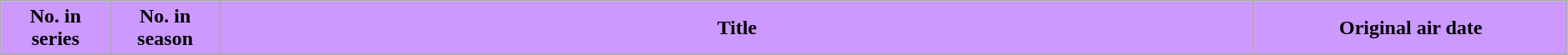<table class="wikitable plainrowheaders" style="width:99%;">
<tr>
<th scope="col" style="background-color: #CC99FF; color: #000000;" width=7%>No. in<br>series</th>
<th scope="col" style="background-color: #CC99FF; color: #000000;" width=7%>No. in<br>season</th>
<th scope="col" style="background-color: #CC99FF; color: #000000;">Title</th>
<th scope="col" style="background-color: #CC99FF; color: #000000;" width=20%>Original air date</th>
</tr>
<tr>
</tr>
</table>
